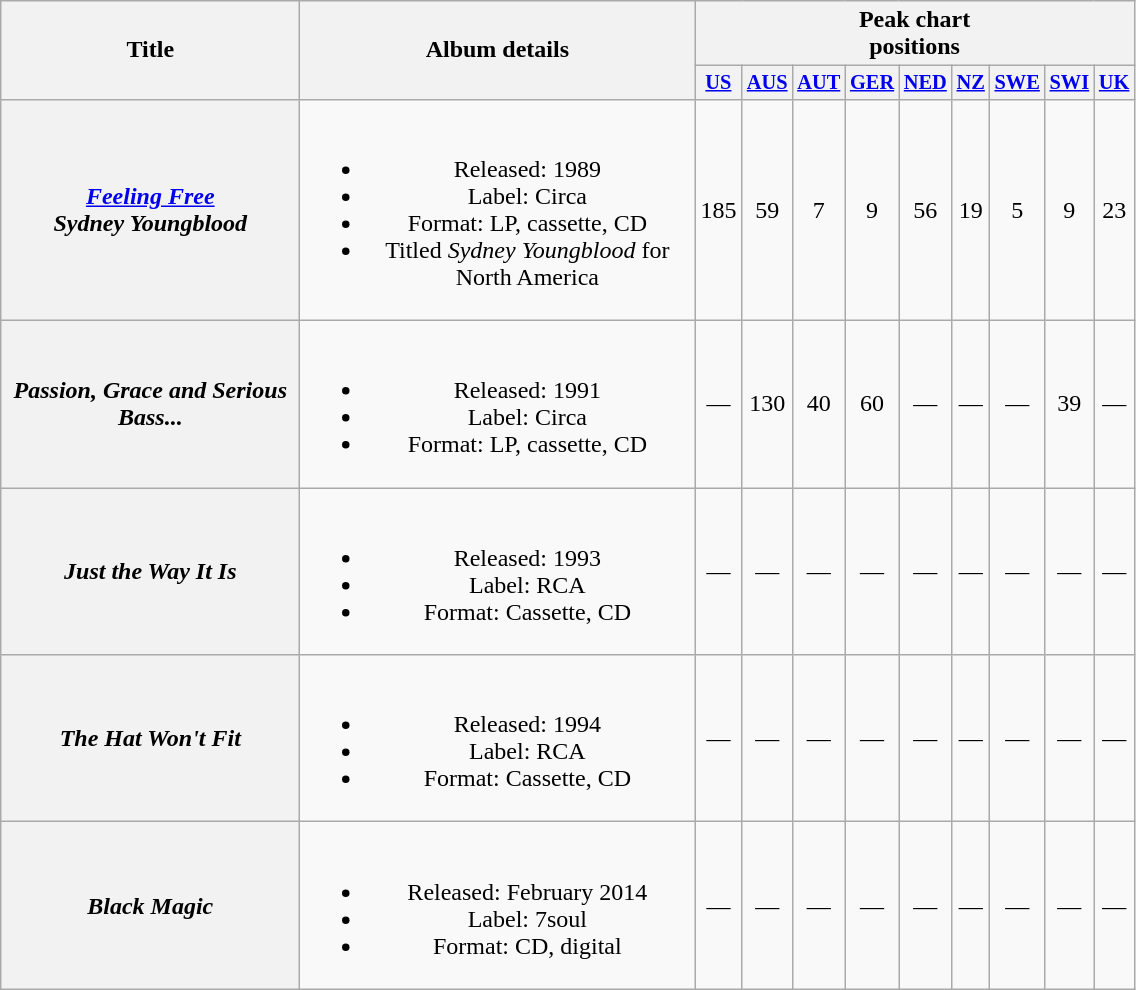<table class="wikitable plainrowheaders" style="text-align:center;" border="1">
<tr>
<th scope="col" rowspan="2" style="width:12em;">Title</th>
<th scope="col" rowspan="2" style="width:16em;">Album details</th>
<th scope="col" colspan="9">Peak chart<br>positions</th>
</tr>
<tr>
<th scope="col" style="font-size:85%"><a href='#'>US</a><br></th>
<th scope="col" style="font-size:85%"><a href='#'>AUS</a><br></th>
<th scope="col" style="font-size:85%"><a href='#'>AUT</a><br></th>
<th scope="col" style="font-size:85%"><a href='#'>GER</a><br></th>
<th scope="col" style="font-size:85%"><a href='#'>NED</a><br></th>
<th scope="col" style="font-size:85%"><a href='#'>NZ</a><br></th>
<th scope="col" style="font-size:85%"><a href='#'>SWE</a><br></th>
<th scope="col" style="font-size:85%"><a href='#'>SWI</a><br></th>
<th scope="col" style="font-size:85%"><a href='#'>UK</a><br></th>
</tr>
<tr>
<th scope="row"><em><a href='#'>Feeling Free</a></em> <br><em>Sydney Youngblood</em></th>
<td><br><ul><li>Released: 1989</li><li>Label: Circa</li><li>Format: LP, cassette, CD</li><li>Titled <em>Sydney Youngblood</em> for North America</li></ul></td>
<td>185</td>
<td>59</td>
<td>7</td>
<td>9</td>
<td>56</td>
<td>19</td>
<td>5</td>
<td>9</td>
<td>23</td>
</tr>
<tr>
<th scope="row"><em>Passion, Grace and Serious Bass...</em></th>
<td><br><ul><li>Released: 1991</li><li>Label: Circa</li><li>Format: LP, cassette, CD</li></ul></td>
<td>—</td>
<td>130</td>
<td>40</td>
<td>60</td>
<td>—</td>
<td>—</td>
<td>—</td>
<td>39</td>
<td>—</td>
</tr>
<tr>
<th scope="row"><em>Just the Way It Is</em></th>
<td><br><ul><li>Released: 1993</li><li>Label: RCA</li><li>Format: Cassette, CD</li></ul></td>
<td>—</td>
<td>—</td>
<td>—</td>
<td>—</td>
<td>—</td>
<td>—</td>
<td>—</td>
<td>—</td>
<td>—</td>
</tr>
<tr>
<th scope="row"><em>The Hat Won't Fit</em></th>
<td><br><ul><li>Released: 1994</li><li>Label: RCA</li><li>Format: Cassette, CD</li></ul></td>
<td>—</td>
<td>—</td>
<td>—</td>
<td>—</td>
<td>—</td>
<td>—</td>
<td>—</td>
<td>—</td>
<td>—</td>
</tr>
<tr>
<th scope="row"><em>Black Magic</em></th>
<td><br><ul><li>Released: February 2014</li><li>Label: 7soul</li><li>Format: CD, digital</li></ul></td>
<td>—</td>
<td>—</td>
<td>—</td>
<td>—</td>
<td>—</td>
<td>—</td>
<td>—</td>
<td>—</td>
<td>—</td>
</tr>
</table>
